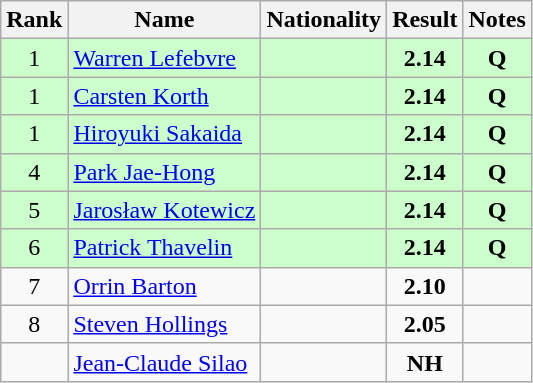<table class="wikitable sortable" style="text-align:center">
<tr>
<th>Rank</th>
<th>Name</th>
<th>Nationality</th>
<th>Result</th>
<th>Notes</th>
</tr>
<tr bgcolor=ccffcc>
<td>1</td>
<td align=left><a href='#'>Warren Lefebvre</a></td>
<td align=left></td>
<td><strong>2.14</strong></td>
<td><strong>Q</strong></td>
</tr>
<tr bgcolor=ccffcc>
<td>1</td>
<td align=left><a href='#'>Carsten Korth</a></td>
<td align=left></td>
<td><strong>2.14</strong></td>
<td><strong>Q</strong></td>
</tr>
<tr bgcolor=ccffcc>
<td>1</td>
<td align=left><a href='#'>Hiroyuki Sakaida</a></td>
<td align=left></td>
<td><strong>2.14</strong></td>
<td><strong>Q</strong></td>
</tr>
<tr bgcolor=ccffcc>
<td>4</td>
<td align=left><a href='#'>Park Jae-Hong</a></td>
<td align=left></td>
<td><strong>2.14</strong></td>
<td><strong>Q</strong></td>
</tr>
<tr bgcolor=ccffcc>
<td>5</td>
<td align=left><a href='#'>Jarosław Kotewicz</a></td>
<td align=left></td>
<td><strong>2.14</strong></td>
<td><strong>Q</strong></td>
</tr>
<tr bgcolor=ccffcc>
<td>6</td>
<td align=left><a href='#'>Patrick Thavelin</a></td>
<td align=left></td>
<td><strong>2.14</strong></td>
<td><strong>Q</strong></td>
</tr>
<tr>
<td>7</td>
<td align=left><a href='#'>Orrin Barton</a></td>
<td align=left></td>
<td><strong>2.10</strong></td>
<td></td>
</tr>
<tr>
<td>8</td>
<td align=left><a href='#'>Steven Hollings</a></td>
<td align=left></td>
<td><strong>2.05</strong></td>
<td></td>
</tr>
<tr>
<td></td>
<td align=left><a href='#'>Jean-Claude Silao</a></td>
<td align=left></td>
<td><strong>NH</strong></td>
<td></td>
</tr>
</table>
